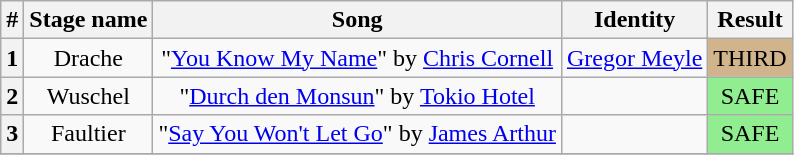<table class="wikitable plainrowheaders" style="text-align: center;">
<tr>
<th>#</th>
<th>Stage name</th>
<th>Song</th>
<th>Identity</th>
<th>Result</th>
</tr>
<tr>
<th>1</th>
<td>Drache</td>
<td>"<a href='#'>You Know My Name</a>" by <a href='#'>Chris Cornell</a></td>
<td><a href='#'>Gregor Meyle</a></td>
<td bgcolor=tan>THIRD</td>
</tr>
<tr>
<th>2</th>
<td>Wuschel</td>
<td>"<a href='#'>Durch den Monsun</a>" by <a href='#'>Tokio Hotel</a></td>
<td></td>
<td bgcolor=lightgreen>SAFE</td>
</tr>
<tr>
<th>3</th>
<td>Faultier</td>
<td>"<a href='#'>Say You Won't Let Go</a>" by <a href='#'>James Arthur</a></td>
<td></td>
<td bgcolor=lightgreen>SAFE</td>
</tr>
<tr>
</tr>
</table>
